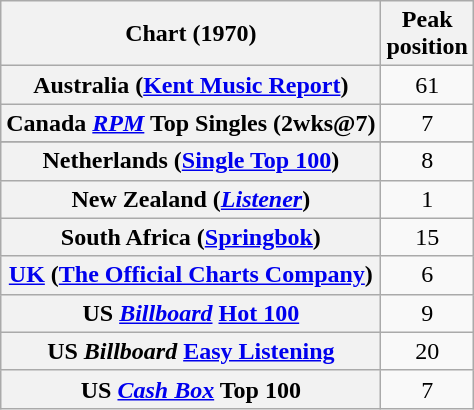<table class="wikitable sortable plainrowheaders" style="text-align:center;">
<tr>
<th scope="col">Chart (1970)</th>
<th scope="col">Peak<br>position</th>
</tr>
<tr>
<th scope="row">Australia (<a href='#'>Kent Music Report</a>)</th>
<td>61</td>
</tr>
<tr>
<th scope="row">Canada <em><a href='#'>RPM</a></em> Top Singles (2wks@7)</th>
<td>7</td>
</tr>
<tr>
</tr>
<tr>
<th scope="row">Netherlands (<a href='#'>Single Top 100</a>)</th>
<td>8</td>
</tr>
<tr>
<th scope="row">New Zealand (<em><a href='#'>Listener</a></em>)</th>
<td>1</td>
</tr>
<tr>
<th scope="row">South Africa (<a href='#'>Springbok</a>)</th>
<td>15</td>
</tr>
<tr>
<th scope="row"><a href='#'>UK</a> (<a href='#'>The Official Charts Company</a>)</th>
<td>6</td>
</tr>
<tr>
<th scope="row">US <em><a href='#'>Billboard</a></em> <a href='#'>Hot 100</a></th>
<td>9</td>
</tr>
<tr>
<th scope="row">US <em>Billboard</em> <a href='#'>Easy Listening</a></th>
<td>20</td>
</tr>
<tr>
<th scope="row">US <em><a href='#'>Cash Box</a></em> Top 100</th>
<td>7</td>
</tr>
</table>
